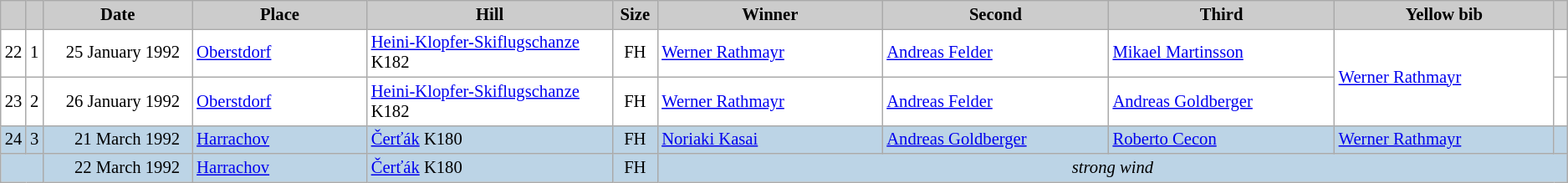<table class="wikitable plainrowheaders" style="background:#fff; font-size:86%; line-height:16px; border:gray solid 1px; border-collapse:collapse;">
<tr style="background:#ccc; text-align:center;">
<th scope="col" style="background:#ccc; width=10 px;"></th>
<th scope="col" style="background:#ccc; width=10 px;"></th>
<th scope="col" style="background:#ccc; width:120px;">Date</th>
<th scope="col" style="background:#ccc; width:140px;">Place</th>
<th scope="col" style="background:#ccc; width:200px;">Hill</th>
<th scope="col" style="background:#ccc; width:30px;">Size</th>
<th scope="col" style="background:#ccc; width:185px;">Winner</th>
<th scope="col" style="background:#ccc; width:185px;">Second</th>
<th scope="col" style="background:#ccc; width:185px;">Third</th>
<th scope="col" style="background:#ccc; width:180px;">Yellow bib</th>
<th scope="col" style="background:#ccc; width:5px;"></th>
</tr>
<tr>
<td align=center>22</td>
<td align=center>1</td>
<td align=right>25 January 1992  </td>
<td> <a href='#'>Oberstdorf</a></td>
<td><a href='#'>Heini-Klopfer-Skiflugschanze</a> K182</td>
<td align=center>FH</td>
<td> <a href='#'>Werner Rathmayr</a></td>
<td> <a href='#'>Andreas Felder</a></td>
<td> <a href='#'>Mikael Martinsson</a></td>
<td rowspan=2> <a href='#'>Werner Rathmayr</a></td>
<td></td>
</tr>
<tr>
<td align=center>23</td>
<td align=center>2</td>
<td align=right>26 January 1992  </td>
<td> <a href='#'>Oberstdorf</a></td>
<td><a href='#'>Heini-Klopfer-Skiflugschanze</a> K182</td>
<td align=center>FH</td>
<td> <a href='#'>Werner Rathmayr</a></td>
<td> <a href='#'>Andreas Felder</a></td>
<td> <a href='#'>Andreas Goldberger</a></td>
<td></td>
</tr>
<tr bgcolor=#BCD4E6>
<td align=center>24</td>
<td align=center>3</td>
<td align=right>21 March 1992  </td>
<td> <a href='#'>Harrachov</a></td>
<td><a href='#'>Čerťák</a> K180</td>
<td align=center>FH</td>
<td> <a href='#'>Noriaki Kasai</a></td>
<td> <a href='#'>Andreas Goldberger</a></td>
<td> <a href='#'>Roberto Cecon</a></td>
<td> <a href='#'>Werner Rathmayr</a></td>
<td></td>
</tr>
<tr bgcolor=#BCD4E6>
<td colspan=2></td>
<td align=right>22 March 1992  </td>
<td> <a href='#'>Harrachov</a></td>
<td><a href='#'>Čerťák</a> K180</td>
<td align=center>FH</td>
<td colspan=5 align=center><em>strong wind</em></td>
</tr>
</table>
